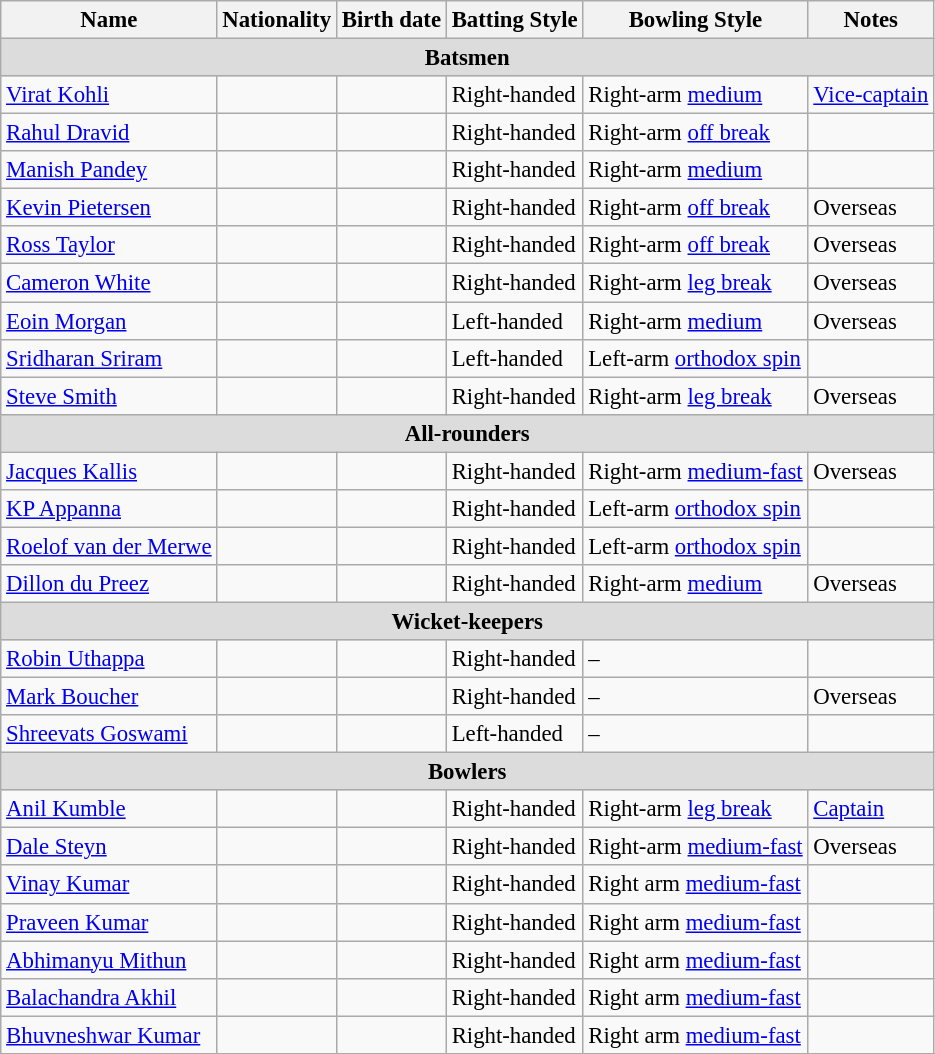<table class="wikitable" style="font-size:95%;">
<tr>
<th>Name</th>
<th>Nationality</th>
<th>Birth date</th>
<th>Batting Style</th>
<th>Bowling Style</th>
<th>Notes</th>
</tr>
<tr>
<th colspan="6" style="background: #DCDCDC" align=center>Batsmen</th>
</tr>
<tr virat kohli>
<td><a href='#'>Virat Kohli</a></td>
<td></td>
<td></td>
<td>Right-handed</td>
<td>Right-arm <a href='#'>medium</a></td>
<td><a href='#'>Vice-captain</a></td>
</tr>
<tr>
<td><a href='#'>Rahul Dravid</a></td>
<td></td>
<td></td>
<td>Right-handed</td>
<td>Right-arm <a href='#'>off break</a></td>
<td></td>
</tr>
<tr>
<td><a href='#'>Manish Pandey</a></td>
<td></td>
<td></td>
<td>Right-handed</td>
<td>Right-arm <a href='#'>medium</a></td>
<td></td>
</tr>
<tr>
<td><a href='#'>Kevin Pietersen</a></td>
<td></td>
<td></td>
<td>Right-handed</td>
<td>Right-arm <a href='#'>off break</a></td>
<td>Overseas</td>
</tr>
<tr>
<td><a href='#'>Ross Taylor</a></td>
<td></td>
<td></td>
<td>Right-handed</td>
<td>Right-arm <a href='#'>off break</a></td>
<td>Overseas</td>
</tr>
<tr>
<td><a href='#'>Cameron White</a></td>
<td></td>
<td></td>
<td>Right-handed</td>
<td>Right-arm <a href='#'>leg break</a></td>
<td>Overseas</td>
</tr>
<tr>
<td><a href='#'>Eoin Morgan</a></td>
<td></td>
<td></td>
<td>Left-handed</td>
<td>Right-arm <a href='#'>medium</a></td>
<td>Overseas</td>
</tr>
<tr>
<td><a href='#'>Sridharan Sriram</a></td>
<td></td>
<td></td>
<td>Left-handed</td>
<td>Left-arm <a href='#'>orthodox spin</a></td>
<td></td>
</tr>
<tr>
<td><a href='#'>Steve Smith</a></td>
<td></td>
<td></td>
<td>Right-handed</td>
<td>Right-arm <a href='#'>leg break</a></td>
<td>Overseas</td>
</tr>
<tr>
<th colspan="6" style="background: #DCDCDC" align=center>All-rounders</th>
</tr>
<tr>
<td><a href='#'>Jacques Kallis</a></td>
<td></td>
<td></td>
<td>Right-handed</td>
<td>Right-arm <a href='#'>medium-fast</a></td>
<td>Overseas</td>
</tr>
<tr>
<td><a href='#'>KP Appanna</a></td>
<td></td>
<td></td>
<td>Right-handed</td>
<td>Left-arm <a href='#'>orthodox spin</a></td>
<td></td>
</tr>
<tr>
<td><a href='#'>Roelof van der Merwe</a></td>
<td></td>
<td></td>
<td>Right-handed</td>
<td>Left-arm <a href='#'>orthodox spin</a></td>
<td></td>
</tr>
<tr>
<td><a href='#'>Dillon du Preez</a></td>
<td></td>
<td></td>
<td>Right-handed</td>
<td>Right-arm <a href='#'>medium</a></td>
<td>Overseas</td>
</tr>
<tr>
<th colspan="6" style="background: #DCDCDC" align=center>Wicket-keepers</th>
</tr>
<tr>
<td><a href='#'>Robin Uthappa</a></td>
<td></td>
<td></td>
<td>Right-handed</td>
<td>–</td>
</tr>
<tr>
<td><a href='#'>Mark Boucher</a></td>
<td></td>
<td></td>
<td>Right-handed</td>
<td>–</td>
<td>Overseas</td>
</tr>
<tr>
<td><a href='#'>Shreevats Goswami</a></td>
<td></td>
<td></td>
<td>Left-handed</td>
<td>–</td>
<td></td>
</tr>
<tr>
<th colspan="6" style="background: #DCDCDC" align=center>Bowlers</th>
</tr>
<tr>
<td><a href='#'>Anil Kumble</a></td>
<td></td>
<td></td>
<td>Right-handed</td>
<td>Right-arm <a href='#'>leg break</a></td>
<td><a href='#'>Captain</a></td>
</tr>
<tr>
<td><a href='#'>Dale Steyn</a></td>
<td></td>
<td></td>
<td>Right-handed</td>
<td>Right-arm <a href='#'>medium-fast</a></td>
<td>Overseas</td>
</tr>
<tr>
<td><a href='#'>Vinay Kumar</a></td>
<td></td>
<td></td>
<td>Right-handed</td>
<td>Right arm <a href='#'>medium-fast</a></td>
<td></td>
</tr>
<tr>
<td><a href='#'>Praveen Kumar</a></td>
<td></td>
<td></td>
<td>Right-handed</td>
<td>Right arm <a href='#'>medium-fast</a></td>
<td></td>
</tr>
<tr>
<td><a href='#'>Abhimanyu Mithun</a></td>
<td></td>
<td></td>
<td>Right-handed</td>
<td>Right arm <a href='#'>medium-fast</a></td>
<td></td>
</tr>
<tr>
<td><a href='#'>Balachandra Akhil</a></td>
<td></td>
<td></td>
<td>Right-handed</td>
<td>Right arm <a href='#'>medium-fast</a></td>
<td></td>
</tr>
<tr>
<td><a href='#'>Bhuvneshwar Kumar</a></td>
<td></td>
<td></td>
<td>Right-handed</td>
<td>Right arm <a href='#'>medium-fast</a></td>
<td></td>
</tr>
<tr>
</tr>
</table>
